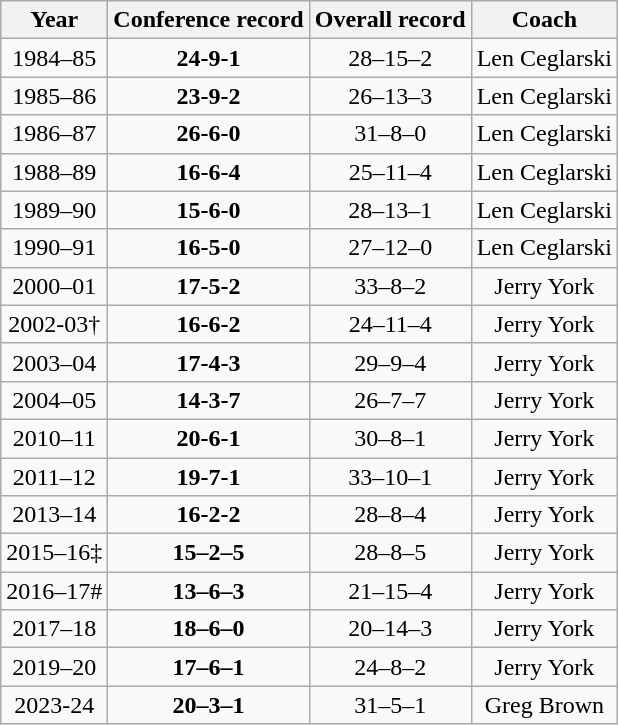<table class="wikitable sortable" style="text-align: center;">
<tr>
<th>Year</th>
<th>Conference record</th>
<th>Overall record</th>
<th>Coach</th>
</tr>
<tr>
<td>1984–85</td>
<td><strong>24-9-1</strong></td>
<td>28–15–2</td>
<td>Len Ceglarski</td>
</tr>
<tr>
<td>1985–86</td>
<td><strong>23-9-2</strong></td>
<td>26–13–3</td>
<td>Len Ceglarski</td>
</tr>
<tr>
<td>1986–87</td>
<td><strong>26-6-0</strong></td>
<td>31–8–0</td>
<td>Len Ceglarski</td>
</tr>
<tr>
<td>1988–89</td>
<td><strong>16-6-4</strong></td>
<td>25–11–4</td>
<td>Len Ceglarski</td>
</tr>
<tr>
<td>1989–90</td>
<td><strong>15-6-0</strong></td>
<td>28–13–1</td>
<td>Len Ceglarski</td>
</tr>
<tr>
<td>1990–91</td>
<td><strong>16-5-0</strong></td>
<td>27–12–0</td>
<td>Len Ceglarski</td>
</tr>
<tr>
<td>2000–01</td>
<td><strong>17-5-2</strong></td>
<td>33–8–2</td>
<td>Jerry York</td>
</tr>
<tr>
<td>2002-03†</td>
<td><strong>16-6-2</strong></td>
<td>24–11–4</td>
<td>Jerry York</td>
</tr>
<tr>
<td>2003–04</td>
<td><strong>17-4-3</strong></td>
<td>29–9–4</td>
<td>Jerry York</td>
</tr>
<tr>
<td>2004–05</td>
<td><strong>14-3-7</strong></td>
<td>26–7–7</td>
<td>Jerry York</td>
</tr>
<tr>
<td>2010–11</td>
<td><strong>20-6-1</strong></td>
<td>30–8–1</td>
<td>Jerry York</td>
</tr>
<tr>
<td>2011–12</td>
<td><strong>19-7-1</strong></td>
<td>33–10–1</td>
<td>Jerry York</td>
</tr>
<tr>
<td>2013–14</td>
<td><strong>16-2-2</strong></td>
<td>28–8–4</td>
<td>Jerry York</td>
</tr>
<tr>
<td>2015–16‡</td>
<td><strong>15–2–5</strong></td>
<td>28–8–5</td>
<td>Jerry York</td>
</tr>
<tr>
<td>2016–17#</td>
<td><strong>13–6–3</strong></td>
<td>21–15–4</td>
<td>Jerry York</td>
</tr>
<tr>
<td>2017–18</td>
<td><strong>18–6–0</strong></td>
<td>20–14–3</td>
<td>Jerry York</td>
</tr>
<tr>
<td>2019–20</td>
<td><strong>17–6–1</strong></td>
<td>24–8–2</td>
<td>Jerry York</td>
</tr>
<tr>
<td>2023-24</td>
<td><strong>20–3–1</strong></td>
<td>31–5–1</td>
<td>Greg Brown</td>
</tr>
</table>
